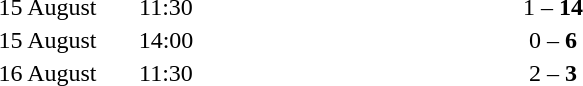<table cellspacing="2">
<tr align="center">
<td>15 August</td>
<td>11:30</td>
<td align="right"></td>
<td>1 – <strong>14</strong></td>
<td align="left"></td>
</tr>
<tr align="center">
<td width="100">15 August</td>
<td width="50">14:00</td>
<td width="200" align="right"></td>
<td width="50">0 – <strong>6</strong></td>
<td width="200" align="left"><strong></strong></td>
</tr>
<tr align="center">
<td>16 August</td>
<td>11:30</td>
<td align="right"></td>
<td>2 – <strong>3</strong></td>
<td align="left"><strong></strong></td>
</tr>
</table>
